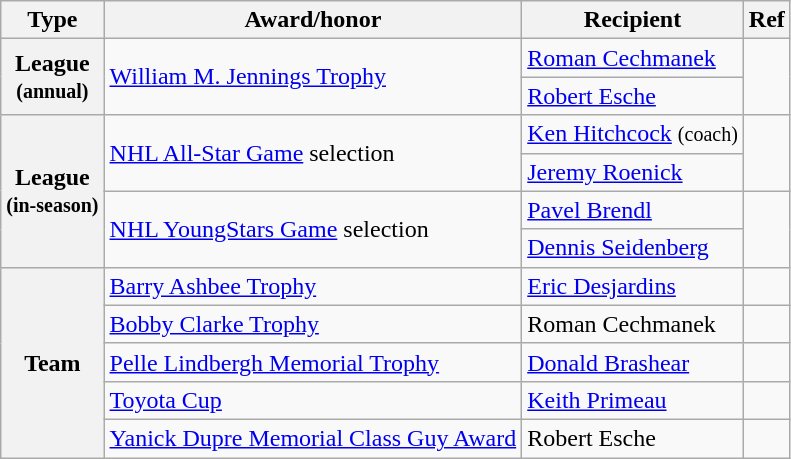<table class="wikitable">
<tr>
<th scope="col">Type</th>
<th scope="col">Award/honor</th>
<th scope="col">Recipient</th>
<th scope="col">Ref</th>
</tr>
<tr>
<th scope="row" rowspan="2">League<br><small>(annual)</small></th>
<td rowspan="2"><a href='#'>William M. Jennings Trophy</a></td>
<td><a href='#'>Roman Cechmanek</a></td>
<td rowspan="2"></td>
</tr>
<tr>
<td><a href='#'>Robert Esche</a></td>
</tr>
<tr>
<th scope="row" rowspan="4">League<br><small>(in-season)</small></th>
<td rowspan="2"><a href='#'>NHL All-Star Game</a> selection</td>
<td><a href='#'>Ken Hitchcock</a> <small>(coach)</small></td>
<td rowspan="2"></td>
</tr>
<tr>
<td><a href='#'>Jeremy Roenick</a></td>
</tr>
<tr>
<td rowspan="2"><a href='#'>NHL YoungStars Game</a> selection</td>
<td><a href='#'>Pavel Brendl</a></td>
<td rowspan="2"></td>
</tr>
<tr>
<td><a href='#'>Dennis Seidenberg</a></td>
</tr>
<tr>
<th scope="row" rowspan="5">Team</th>
<td><a href='#'>Barry Ashbee Trophy</a></td>
<td><a href='#'>Eric Desjardins</a></td>
<td></td>
</tr>
<tr>
<td><a href='#'>Bobby Clarke Trophy</a></td>
<td>Roman Cechmanek</td>
<td></td>
</tr>
<tr>
<td><a href='#'>Pelle Lindbergh Memorial Trophy</a></td>
<td><a href='#'>Donald Brashear</a></td>
<td></td>
</tr>
<tr>
<td><a href='#'>Toyota Cup</a></td>
<td><a href='#'>Keith Primeau</a></td>
<td></td>
</tr>
<tr>
<td><a href='#'>Yanick Dupre Memorial Class Guy Award</a></td>
<td>Robert Esche</td>
<td></td>
</tr>
</table>
